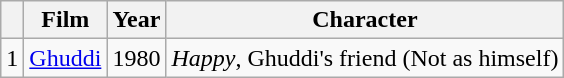<table class="wikitable sortable" style="auto">
<tr>
<th></th>
<th>Film</th>
<th>Year</th>
<th>Character</th>
</tr>
<tr>
<td>1</td>
<td><a href='#'>Ghuddi</a></td>
<td align="center">1980</td>
<td><em>Happy</em>, Ghuddi's friend (Not as himself)</td>
</tr>
</table>
